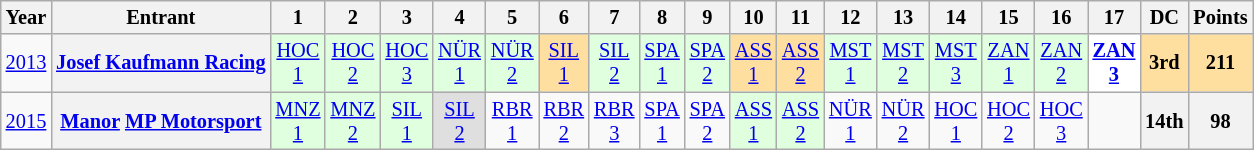<table class="wikitable" style="text-align:center; font-size:85%">
<tr>
<th>Year</th>
<th>Entrant</th>
<th>1</th>
<th>2</th>
<th>3</th>
<th>4</th>
<th>5</th>
<th>6</th>
<th>7</th>
<th>8</th>
<th>9</th>
<th>10</th>
<th>11</th>
<th>12</th>
<th>13</th>
<th>14</th>
<th>15</th>
<th>16</th>
<th>17</th>
<th>DC</th>
<th>Points</th>
</tr>
<tr>
<td><a href='#'>2013</a></td>
<th><a href='#'>Josef Kaufmann Racing</a></th>
<td style="background:#dfffdf;"><a href='#'>HOC<br>1</a><br></td>
<td style="background:#dfffdf;"><a href='#'>HOC<br>2</a><br></td>
<td style="background:#dfffdf;"><a href='#'>HOC<br>3</a><br></td>
<td style="background:#dfffdf;"><a href='#'>NÜR<br>1</a><br></td>
<td style="background:#dfffdf;"><a href='#'>NÜR<br>2</a><br></td>
<td style="background:#ffdf9f;"><a href='#'>SIL<br>1</a><br></td>
<td style="background:#dfffdf;"><a href='#'>SIL<br>2</a><br></td>
<td style="background:#dfffdf;"><a href='#'>SPA<br>1</a><br></td>
<td style="background:#dfffdf;"><a href='#'>SPA<br>2</a><br></td>
<td style="background:#ffdf9f;"><a href='#'>ASS<br>1</a><br></td>
<td style="background:#ffdf9f;"><a href='#'>ASS<br>2</a><br></td>
<td style="background:#dfffdf;"><a href='#'>MST<br>1</a><br></td>
<td style="background:#dfffdf;"><a href='#'>MST<br>2</a><br></td>
<td style="background:#dfffdf;"><a href='#'>MST<br>3</a><br></td>
<td style="background:#dfffdf;"><a href='#'>ZAN<br>1</a><br></td>
<td style="background:#dfffdf;"><a href='#'>ZAN<br>2</a><br></td>
<td style="background:#FFFFFF;"><strong><a href='#'>ZAN<br>3</a></strong><br></td>
<th style="background:#ffdf9f;">3rd</th>
<th style="background:#ffdf9f;">211</th>
</tr>
<tr>
<td><a href='#'>2015</a></td>
<th nowrap><a href='#'>Manor</a> <a href='#'>MP Motorsport</a></th>
<td style="background:#dfffdf;"><a href='#'>MNZ<br>1</a><br></td>
<td style="background:#dfffdf;"><a href='#'>MNZ<br>2</a><br></td>
<td style="background:#dfffdf;"><a href='#'>SIL<br>1</a><br></td>
<td style="background:#dfdfdf;"><a href='#'>SIL<br>2</a><br></td>
<td style="background:#;"><a href='#'>RBR<br>1</a><br></td>
<td style="background:#;"><a href='#'>RBR<br>2</a><br></td>
<td style="background:#;"><a href='#'>RBR<br>3</a><br></td>
<td style="background:#;"><a href='#'>SPA<br>1</a><br></td>
<td style="background:#;"><a href='#'>SPA<br>2</a><br></td>
<td style="background:#dfffdf;"><a href='#'>ASS<br>1</a><br></td>
<td style="background:#dfffdf;"><a href='#'>ASS<br>2</a><br></td>
<td style="background:#;"><a href='#'>NÜR<br>1</a><br></td>
<td style="background:#;"><a href='#'>NÜR<br>2</a><br></td>
<td style="background:#;"><a href='#'>HOC<br>1</a><br></td>
<td style="background:#;"><a href='#'>HOC<br>2</a><br></td>
<td style="background:#;"><a href='#'>HOC<br>3</a><br></td>
<td></td>
<th>14th</th>
<th>98</th>
</tr>
</table>
